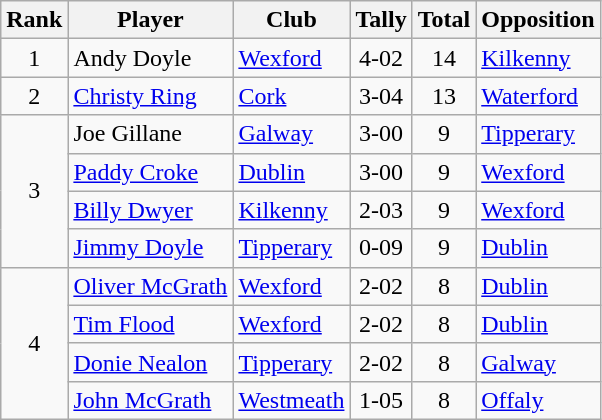<table class="wikitable">
<tr>
<th>Rank</th>
<th>Player</th>
<th>Club</th>
<th>Tally</th>
<th>Total</th>
<th>Opposition</th>
</tr>
<tr>
<td rowspan="1" style="text-align:center;">1</td>
<td>Andy Doyle</td>
<td><a href='#'>Wexford</a></td>
<td align=center>4-02</td>
<td align=center>14</td>
<td><a href='#'>Kilkenny</a></td>
</tr>
<tr>
<td rowspan="1" style="text-align:center;">2</td>
<td><a href='#'>Christy Ring</a></td>
<td><a href='#'>Cork</a></td>
<td align=center>3-04</td>
<td align=center>13</td>
<td><a href='#'>Waterford</a></td>
</tr>
<tr>
<td rowspan="4" style="text-align:center;">3</td>
<td>Joe Gillane</td>
<td><a href='#'>Galway</a></td>
<td align=center>3-00</td>
<td align=center>9</td>
<td><a href='#'>Tipperary</a></td>
</tr>
<tr>
<td><a href='#'>Paddy Croke</a></td>
<td><a href='#'>Dublin</a></td>
<td align=center>3-00</td>
<td align=center>9</td>
<td><a href='#'>Wexford</a></td>
</tr>
<tr>
<td><a href='#'>Billy Dwyer</a></td>
<td><a href='#'>Kilkenny</a></td>
<td align=center>2-03</td>
<td align=center>9</td>
<td><a href='#'>Wexford</a></td>
</tr>
<tr>
<td><a href='#'>Jimmy Doyle</a></td>
<td><a href='#'>Tipperary</a></td>
<td align=center>0-09</td>
<td align=center>9</td>
<td><a href='#'>Dublin</a></td>
</tr>
<tr>
<td rowspan="4" style="text-align:center;">4</td>
<td><a href='#'>Oliver McGrath</a></td>
<td><a href='#'>Wexford</a></td>
<td align=center>2-02</td>
<td align=center>8</td>
<td><a href='#'>Dublin</a></td>
</tr>
<tr>
<td><a href='#'>Tim Flood</a></td>
<td><a href='#'>Wexford</a></td>
<td align=center>2-02</td>
<td align=center>8</td>
<td><a href='#'>Dublin</a></td>
</tr>
<tr>
<td><a href='#'>Donie Nealon</a></td>
<td><a href='#'>Tipperary</a></td>
<td align=center>2-02</td>
<td align=center>8</td>
<td><a href='#'>Galway</a></td>
</tr>
<tr>
<td><a href='#'>John McGrath</a></td>
<td><a href='#'>Westmeath</a></td>
<td align=center>1-05</td>
<td align=center>8</td>
<td><a href='#'>Offaly</a></td>
</tr>
</table>
